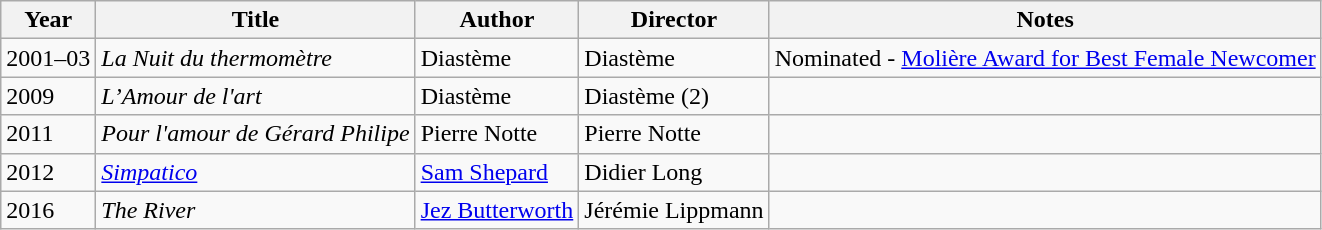<table class="wikitable">
<tr>
<th>Year</th>
<th>Title</th>
<th>Author</th>
<th>Director</th>
<th>Notes</th>
</tr>
<tr>
<td>2001–03</td>
<td><em>La Nuit du thermomètre</em></td>
<td>Diastème</td>
<td>Diastème</td>
<td>Nominated - <a href='#'>Molière Award for Best Female Newcomer</a></td>
</tr>
<tr>
<td>2009</td>
<td><em>L’Amour de l'art</em></td>
<td>Diastème</td>
<td>Diastème (2)</td>
<td></td>
</tr>
<tr>
<td>2011</td>
<td><em>Pour l'amour de Gérard Philipe</em></td>
<td>Pierre Notte</td>
<td>Pierre Notte</td>
<td></td>
</tr>
<tr>
<td>2012</td>
<td><em><a href='#'>Simpatico</a></em></td>
<td><a href='#'>Sam Shepard</a></td>
<td>Didier Long</td>
<td></td>
</tr>
<tr>
<td>2016</td>
<td><em>The River</em></td>
<td><a href='#'>Jez Butterworth</a></td>
<td>Jérémie Lippmann</td>
<td></td>
</tr>
</table>
